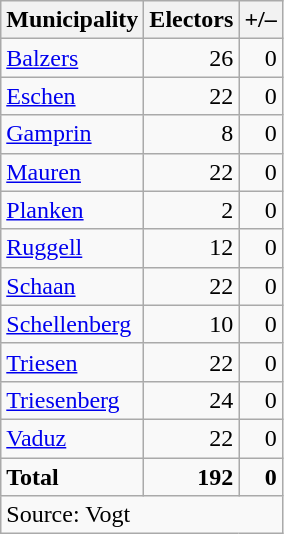<table class="wikitable">
<tr>
<th>Municipality</th>
<th>Electors</th>
<th>+/–</th>
</tr>
<tr>
<td><a href='#'>Balzers</a></td>
<td style="text-align: right;">26</td>
<td align="right">0</td>
</tr>
<tr>
<td><a href='#'>Eschen</a></td>
<td style="text-align: right;">22</td>
<td align="right">0</td>
</tr>
<tr>
<td><a href='#'>Gamprin</a></td>
<td style="text-align: right;">8</td>
<td align="right">0</td>
</tr>
<tr>
<td><a href='#'>Mauren</a></td>
<td style="text-align: right;">22</td>
<td align="right">0</td>
</tr>
<tr>
<td><a href='#'>Planken</a></td>
<td style="text-align: right;">2</td>
<td align="right">0</td>
</tr>
<tr>
<td><a href='#'>Ruggell</a></td>
<td style="text-align: right;">12</td>
<td align="right">0</td>
</tr>
<tr>
<td><a href='#'>Schaan</a></td>
<td style="text-align: right;">22</td>
<td align="right">0</td>
</tr>
<tr>
<td><a href='#'>Schellenberg</a></td>
<td style="text-align: right;">10</td>
<td align="right">0</td>
</tr>
<tr>
<td><a href='#'>Triesen</a></td>
<td style="text-align: right;">22</td>
<td align="right">0</td>
</tr>
<tr>
<td><a href='#'>Triesenberg</a></td>
<td style="text-align: right;">24</td>
<td align="right">0</td>
</tr>
<tr>
<td><a href='#'>Vaduz</a></td>
<td style="text-align: right;">22</td>
<td align="right">0</td>
</tr>
<tr>
<td><strong>Total</strong></td>
<td align="right"><strong>192</strong></td>
<td align="right"><strong>0</strong></td>
</tr>
<tr>
<td colspan="3">Source: Vogt</td>
</tr>
</table>
